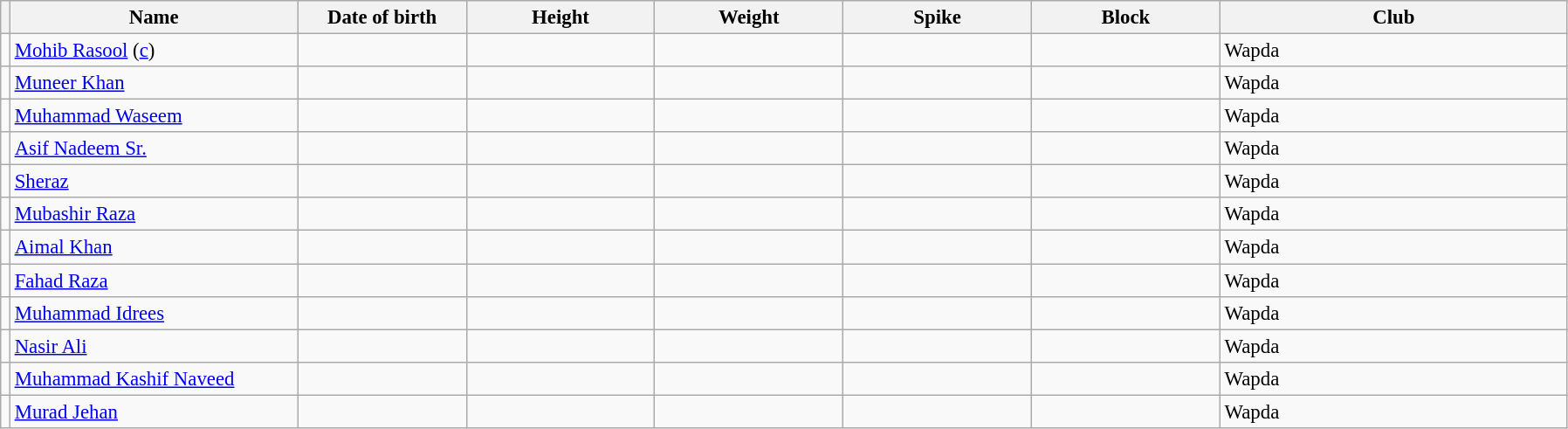<table class="wikitable sortable" style="font-size:95%; text-align:center;">
<tr>
<th></th>
<th style="width:14em">Name</th>
<th style="width:8em">Date of birth</th>
<th style="width:9em">Height</th>
<th style="width:9em">Weight</th>
<th style="width:9em">Spike</th>
<th style="width:9em">Block</th>
<th style="width:17em">Club</th>
</tr>
<tr>
<td></td>
<td align=left><a href='#'>Mohib Rasool</a> (<a href='#'>c</a>)</td>
<td align=right></td>
<td></td>
<td></td>
<td></td>
<td></td>
<td align="left"> Wapda</td>
</tr>
<tr>
<td></td>
<td align=left><a href='#'>Muneer Khan</a></td>
<td align=right></td>
<td></td>
<td></td>
<td></td>
<td></td>
<td align="left"> Wapda</td>
</tr>
<tr>
<td></td>
<td align=left><a href='#'>Muhammad Waseem</a></td>
<td align=right></td>
<td></td>
<td></td>
<td></td>
<td></td>
<td align="left"> Wapda</td>
</tr>
<tr>
<td></td>
<td align=left><a href='#'>Asif Nadeem Sr.</a></td>
<td align=right></td>
<td></td>
<td></td>
<td></td>
<td></td>
<td align="left"> Wapda</td>
</tr>
<tr>
<td></td>
<td align=left><a href='#'>Sheraz</a></td>
<td align=right></td>
<td></td>
<td></td>
<td></td>
<td></td>
<td align="left"> Wapda</td>
</tr>
<tr>
<td></td>
<td align=left><a href='#'>Mubashir Raza</a></td>
<td align=right></td>
<td></td>
<td></td>
<td></td>
<td></td>
<td align="left"> Wapda</td>
</tr>
<tr>
<td></td>
<td align=left><a href='#'>Aimal Khan</a></td>
<td align=right></td>
<td></td>
<td></td>
<td></td>
<td></td>
<td align="left"> Wapda</td>
</tr>
<tr>
<td></td>
<td align=left><a href='#'>Fahad Raza</a></td>
<td align=right></td>
<td></td>
<td></td>
<td></td>
<td></td>
<td align="left"> Wapda</td>
</tr>
<tr>
<td></td>
<td align=left><a href='#'>Muhammad Idrees</a></td>
<td align=right></td>
<td></td>
<td></td>
<td></td>
<td></td>
<td align="left"> Wapda</td>
</tr>
<tr>
<td></td>
<td align=left><a href='#'>Nasir Ali</a></td>
<td align=right></td>
<td></td>
<td></td>
<td></td>
<td></td>
<td align="left"> Wapda</td>
</tr>
<tr>
<td></td>
<td align=left><a href='#'>Muhammad Kashif Naveed</a></td>
<td align=right></td>
<td></td>
<td></td>
<td></td>
<td></td>
<td align="left"> Wapda</td>
</tr>
<tr>
<td></td>
<td align=left><a href='#'>Murad Jehan</a></td>
<td align=right></td>
<td></td>
<td></td>
<td></td>
<td></td>
<td align="left"> Wapda</td>
</tr>
</table>
